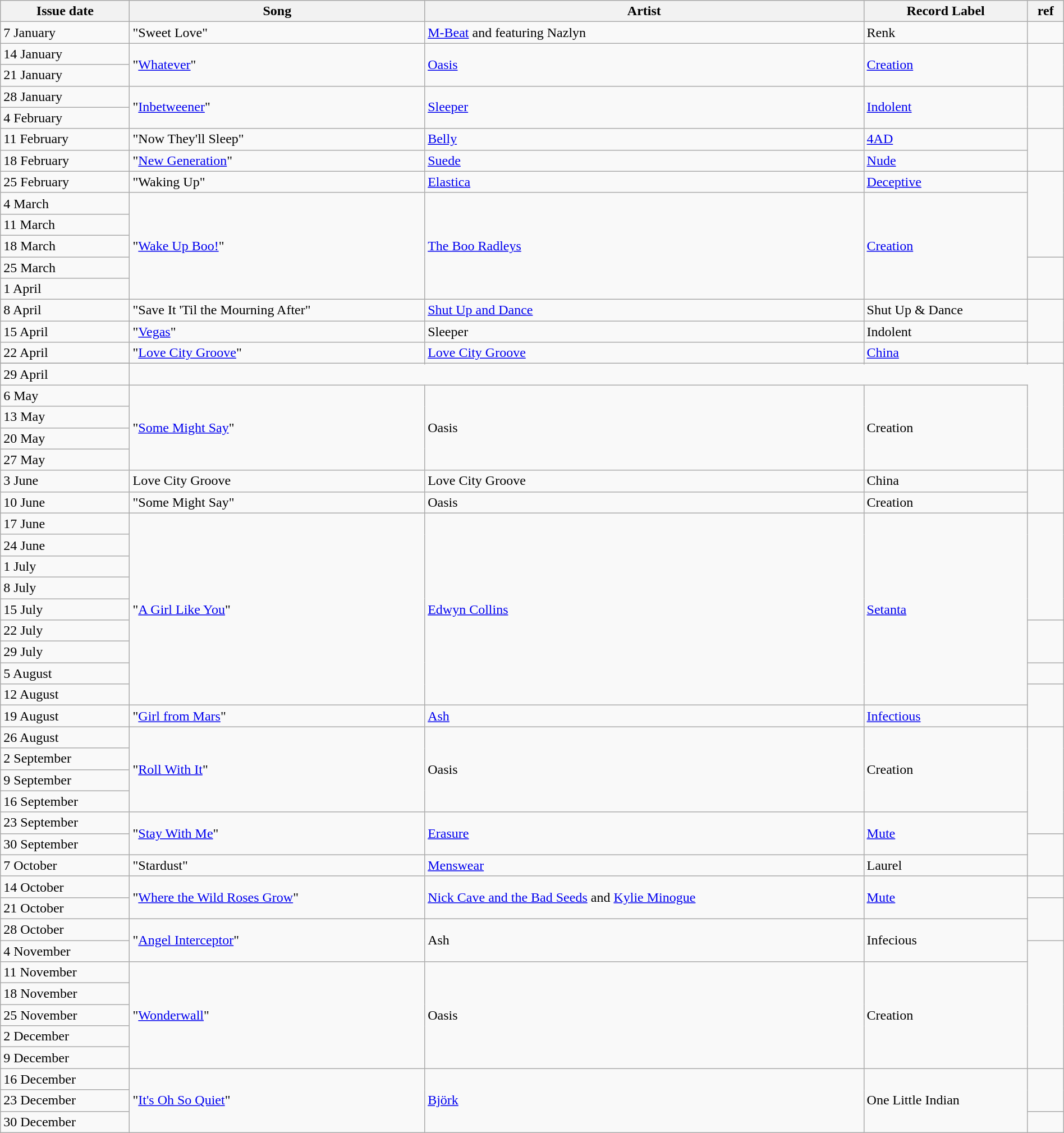<table width="100%" class=wikitable>
<tr>
<th>Issue date</th>
<th>Song</th>
<th>Artist</th>
<th>Record Label</th>
<th>ref</th>
</tr>
<tr>
<td>7 January</td>
<td>"Sweet Love"</td>
<td><a href='#'>M-Beat</a> and featuring Nazlyn</td>
<td>Renk</td>
<td></td>
</tr>
<tr>
<td>14 January</td>
<td rowspan="2">"<a href='#'>Whatever</a>"</td>
<td rowspan="2"><a href='#'>Oasis</a></td>
<td rowspan="2"><a href='#'>Creation</a></td>
<td rowspan=2></td>
</tr>
<tr>
<td>21 January</td>
</tr>
<tr>
<td>28 January</td>
<td rowspan=2>"<a href='#'>Inbetweener</a>"</td>
<td rowspan=2><a href='#'>Sleeper</a></td>
<td rowspan=2><a href='#'>Indolent</a></td>
<td rowspan=2></td>
</tr>
<tr>
<td>4 February</td>
</tr>
<tr>
<td>11 February</td>
<td>"Now They'll Sleep"</td>
<td><a href='#'>Belly</a></td>
<td><a href='#'>4AD</a></td>
<td rowspan=2></td>
</tr>
<tr>
<td>18 February</td>
<td>"<a href='#'>New Generation</a>"</td>
<td><a href='#'>Suede</a></td>
<td><a href='#'>Nude</a></td>
</tr>
<tr>
<td>25 February</td>
<td>"Waking Up"</td>
<td><a href='#'>Elastica</a></td>
<td><a href='#'>Deceptive</a></td>
</tr>
<tr>
<td>4 March</td>
<td rowspan=5>"<a href='#'>Wake Up Boo!</a>"</td>
<td rowspan=5><a href='#'>The Boo Radleys</a></td>
<td rowspan=5><a href='#'>Creation</a></td>
</tr>
<tr>
<td>11 March</td>
</tr>
<tr>
<td>18 March</td>
</tr>
<tr>
<td>25 March</td>
<td rowspan=2></td>
</tr>
<tr>
<td>1 April</td>
</tr>
<tr>
<td>8 April</td>
<td>"Save It 'Til the Mourning After"</td>
<td><a href='#'>Shut Up and Dance</a></td>
<td>Shut Up & Dance</td>
<td rowspan=2></td>
</tr>
<tr>
<td>15 April</td>
<td>"<a href='#'>Vegas</a>"</td>
<td>Sleeper</td>
<td>Indolent</td>
</tr>
<tr>
<td>22 April</td>
<td rowspan=2>"<a href='#'>Love City Groove</a>"</td>
<td rowspan=2><a href='#'>Love City Groove</a></td>
<td rowspan=2><a href='#'>China</a></td>
<td rowspan=2></td>
</tr>
<tr>
</tr>
<tr>
<td>29 April</td>
</tr>
<tr>
<td>6 May</td>
<td rowspan="4">"<a href='#'>Some Might Say</a>"</td>
<td rowspan="4">Oasis</td>
<td rowspan="4">Creation</td>
</tr>
<tr>
<td>13 May</td>
</tr>
<tr>
<td>20 May</td>
</tr>
<tr>
<td>27 May</td>
</tr>
<tr>
<td>3 June</td>
<td>Love City Groove</td>
<td>Love City Groove</td>
<td>China</td>
<td rowspan=2></td>
</tr>
<tr>
<td>10 June</td>
<td>"Some Might Say"</td>
<td>Oasis</td>
<td>Creation</td>
</tr>
<tr>
<td>17 June</td>
<td rowspan="9">"<a href='#'>A Girl Like You</a>"</td>
<td rowspan="9"><a href='#'>Edwyn Collins</a></td>
<td rowspan="9"><a href='#'>Setanta</a></td>
</tr>
<tr>
<td>24 June</td>
</tr>
<tr>
<td>1 July</td>
</tr>
<tr>
<td>8 July</td>
</tr>
<tr>
<td>15 July</td>
</tr>
<tr>
<td>22 July</td>
<td rowspan=2></td>
</tr>
<tr>
<td>29 July</td>
</tr>
<tr>
<td>5 August</td>
</tr>
<tr>
<td>12 August</td>
<td rowspan=2></td>
</tr>
<tr>
<td>19 August</td>
<td>"<a href='#'>Girl from Mars</a>"</td>
<td><a href='#'>Ash</a></td>
<td><a href='#'>Infectious</a></td>
</tr>
<tr>
<td>26 August</td>
<td rowspan=4>"<a href='#'>Roll With It</a>"</td>
<td rowspan=4>Oasis</td>
<td rowspan=4>Creation</td>
</tr>
<tr>
<td>2 September</td>
</tr>
<tr>
<td>9 September</td>
</tr>
<tr>
<td>16 September</td>
</tr>
<tr>
<td>23 September</td>
<td rowspan=2>"<a href='#'>Stay With Me</a>"</td>
<td rowspan=2><a href='#'>Erasure</a></td>
<td rowspan=2><a href='#'>Mute</a></td>
</tr>
<tr>
<td>30 September</td>
<td rowspan=2></td>
</tr>
<tr>
<td>7 October</td>
<td>"Stardust"</td>
<td><a href='#'>Menswear</a></td>
<td>Laurel</td>
</tr>
<tr>
<td>14 October</td>
<td rowspan=2>"<a href='#'>Where the Wild Roses Grow</a>"</td>
<td rowspan=2><a href='#'>Nick Cave and the Bad Seeds</a> and <a href='#'>Kylie Minogue</a></td>
<td rowspan=2><a href='#'>Mute</a></td>
</tr>
<tr>
<td>21 October</td>
<td rowspan=2></td>
</tr>
<tr>
<td>28 October</td>
<td rowspan=2>"<a href='#'>Angel Interceptor</a>"</td>
<td rowspan=2>Ash</td>
<td rowspan=2>Infecious</td>
</tr>
<tr>
<td>4 November</td>
</tr>
<tr>
<td>11 November</td>
<td rowspan="5">"<a href='#'>Wonderwall</a>"</td>
<td rowspan="5">Oasis</td>
<td rowspan="5">Creation</td>
</tr>
<tr>
<td>18 November</td>
</tr>
<tr>
<td>25 November</td>
</tr>
<tr>
<td>2 December</td>
</tr>
<tr>
<td>9 December</td>
</tr>
<tr>
<td>16 December</td>
<td rowspan="3">"<a href='#'>It's Oh So Quiet</a>"</td>
<td rowspan="3"><a href='#'>Björk</a></td>
<td rowspan="3">One Little Indian</td>
<td rowspan=2></td>
</tr>
<tr>
<td>23 December</td>
</tr>
<tr>
<td>30 December</td>
</tr>
</table>
